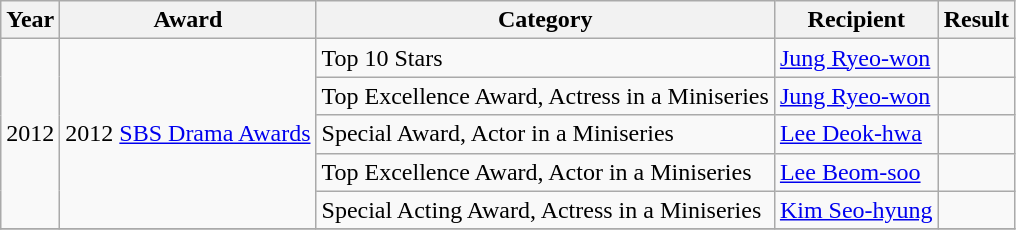<table class="wikitable">
<tr>
<th>Year</th>
<th>Award</th>
<th>Category</th>
<th>Recipient</th>
<th>Result</th>
</tr>
<tr>
<td rowspan="5">2012</td>
<td rowspan="5" style="text-align:center;">2012 <a href='#'>SBS Drama Awards</a></td>
<td>Top 10 Stars</td>
<td><a href='#'>Jung Ryeo-won</a></td>
<td></td>
</tr>
<tr>
<td>Top Excellence Award, Actress in a Miniseries</td>
<td><a href='#'>Jung Ryeo-won</a></td>
<td></td>
</tr>
<tr>
<td>Special Award, Actor in a Miniseries</td>
<td><a href='#'>Lee Deok-hwa</a></td>
<td></td>
</tr>
<tr>
<td>Top Excellence Award, Actor in a Miniseries</td>
<td><a href='#'>Lee Beom-soo</a></td>
<td></td>
</tr>
<tr>
<td>Special Acting Award, Actress in a Miniseries</td>
<td><a href='#'>Kim Seo-hyung</a></td>
<td></td>
</tr>
<tr>
</tr>
</table>
